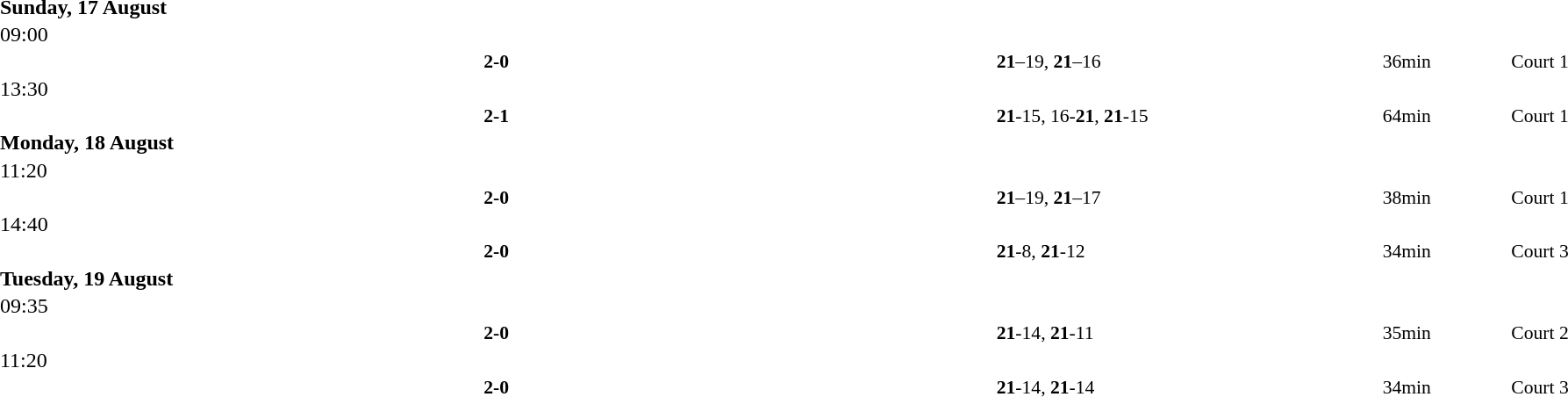<table style="width:100%;" cellspacing="1">
<tr>
<th width=25%></th>
<th width=10%></th>
<th width=25%></th>
</tr>
<tr>
<td><strong>Sunday, 17 August</strong></td>
</tr>
<tr>
<td>09:00</td>
</tr>
<tr style=font-size:90%>
<td align=right><strong></strong></td>
<td align=center><strong> 2-0 </strong></td>
<td></td>
<td><strong>21</strong>–19, <strong>21</strong>–16</td>
<td>36min</td>
<td>Court 1</td>
</tr>
<tr>
<td>13:30</td>
</tr>
<tr style=font-size:90%>
<td align=right><strong></strong></td>
<td align=center><strong> 2-1 </strong></td>
<td></td>
<td><strong>21</strong>-15, 16-<strong>21</strong>, <strong>21</strong>-15</td>
<td>64min</td>
<td>Court 1</td>
</tr>
<tr>
<td><strong>Monday, 18 August</strong></td>
</tr>
<tr>
<td>11:20</td>
</tr>
<tr style=font-size:90%>
<td align=right><strong></strong></td>
<td align=center><strong> 2-0 </strong></td>
<td></td>
<td><strong>21</strong>–19, <strong>21</strong>–17</td>
<td>38min</td>
<td>Court 1</td>
</tr>
<tr>
<td>14:40</td>
</tr>
<tr style=font-size:90%>
<td align=right><strong></strong></td>
<td align=center><strong> 2-0 </strong></td>
<td></td>
<td><strong>21</strong>-8, <strong>21</strong>-12</td>
<td>34min</td>
<td>Court 3</td>
</tr>
<tr>
<td><strong>Tuesday, 19 August</strong></td>
</tr>
<tr>
<td>09:35</td>
</tr>
<tr style=font-size:90%>
<td align=right><strong></strong></td>
<td align=center><strong> 2-0 </strong></td>
<td></td>
<td><strong>21</strong>-14, <strong>21</strong>-11</td>
<td>35min</td>
<td>Court 2</td>
</tr>
<tr>
<td>11:20</td>
</tr>
<tr style=font-size:90%>
<td align=right><strong></strong></td>
<td align=center><strong> 2-0 </strong></td>
<td></td>
<td><strong>21</strong>-14, <strong>21</strong>-14</td>
<td>34min</td>
<td>Court 3</td>
</tr>
</table>
